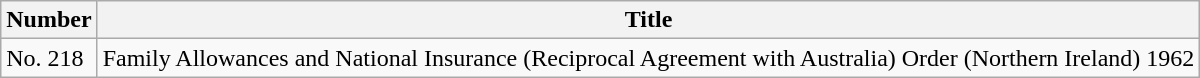<table class="wikitable collapsible">
<tr>
<th>Number</th>
<th>Title</th>
</tr>
<tr>
<td>No. 218</td>
<td>Family Allowances and National Insurance (Reciprocal Agreement with Australia) Order (Northern Ireland) 1962</td>
</tr>
</table>
